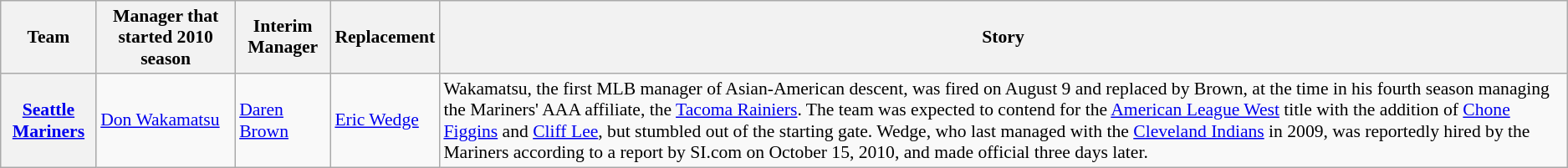<table class="wikitable" style="font-size:90%;">
<tr>
<th>Team</th>
<th>Manager that started 2010 season</th>
<th>Interim Manager</th>
<th>Replacement</th>
<th>Story</th>
</tr>
<tr>
<th><a href='#'>Seattle Mariners</a></th>
<td><a href='#'>Don Wakamatsu</a></td>
<td><a href='#'>Daren Brown</a></td>
<td><a href='#'>Eric Wedge</a></td>
<td>Wakamatsu, the first MLB manager of Asian-American descent, was fired on August 9 and replaced by Brown, at the time in his fourth season managing the Mariners' AAA affiliate, the <a href='#'>Tacoma Rainiers</a>. The team was expected to contend for the <a href='#'>American League West</a> title with the addition of <a href='#'>Chone Figgins</a> and <a href='#'>Cliff Lee</a>, but stumbled out of the starting gate. Wedge, who last managed with the <a href='#'>Cleveland Indians</a> in 2009, was reportedly hired by the Mariners according to a report by SI.com on October 15, 2010, and made official three days later.</td>
</tr>
</table>
